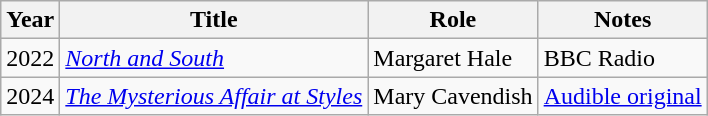<table class="wikitable">
<tr>
<th>Year</th>
<th>Title</th>
<th>Role</th>
<th>Notes</th>
</tr>
<tr>
<td>2022</td>
<td><em><a href='#'>North and South</a></em></td>
<td>Margaret Hale</td>
<td>BBC Radio</td>
</tr>
<tr>
<td>2024</td>
<td><em><a href='#'>The Mysterious Affair at Styles</a></em></td>
<td>Mary Cavendish</td>
<td><a href='#'>Audible original</a></td>
</tr>
</table>
